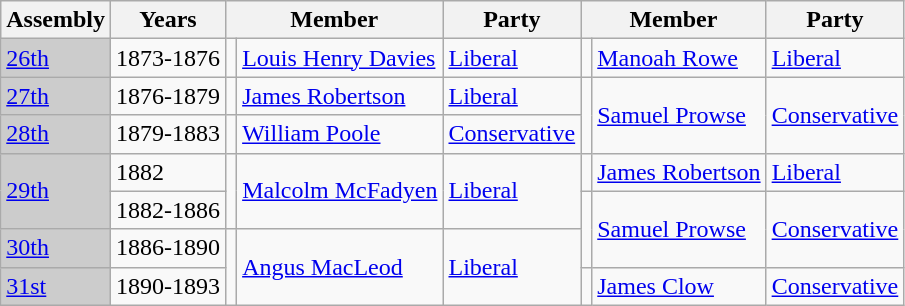<table class="wikitable">
<tr>
<th>Assembly</th>
<th>Years</th>
<th colspan="2">Member</th>
<th>Party</th>
<th colspan="2">Member</th>
<th>Party</th>
</tr>
<tr>
<td bgcolor="CCCCCC"><a href='#'>26th</a></td>
<td>1873-1876</td>
<td></td>
<td><a href='#'>Louis Henry Davies</a></td>
<td><a href='#'>Liberal</a></td>
<td></td>
<td><a href='#'>Manoah Rowe</a></td>
<td><a href='#'>Liberal</a></td>
</tr>
<tr>
<td bgcolor="CCCCCC"><a href='#'>27th</a></td>
<td>1876-1879</td>
<td></td>
<td><a href='#'>James Robertson</a></td>
<td><a href='#'>Liberal</a></td>
<td rowspan=2 ></td>
<td rowspan=2><a href='#'>Samuel Prowse</a></td>
<td rowspan=2><a href='#'>Conservative</a></td>
</tr>
<tr>
<td bgcolor="CCCCCC"><a href='#'>28th</a></td>
<td>1879-1883</td>
<td></td>
<td><a href='#'>William Poole</a></td>
<td><a href='#'>Conservative</a></td>
</tr>
<tr>
<td rowspan=2 bgcolor="CCCCCC"><a href='#'>29th</a></td>
<td>1882</td>
<td rowspan=2 ></td>
<td rowspan=2><a href='#'>Malcolm McFadyen</a></td>
<td rowspan=2><a href='#'>Liberal</a></td>
<td></td>
<td><a href='#'>James Robertson</a></td>
<td><a href='#'>Liberal</a></td>
</tr>
<tr>
<td>1882-1886</td>
<td rowspan=2 ></td>
<td rowspan=2><a href='#'>Samuel Prowse</a></td>
<td rowspan=2><a href='#'>Conservative</a></td>
</tr>
<tr>
<td bgcolor="CCCCCC"><a href='#'>30th</a></td>
<td>1886-1890</td>
<td rowspan=2 ></td>
<td rowspan=2><a href='#'>Angus MacLeod</a></td>
<td rowspan=2><a href='#'>Liberal</a></td>
</tr>
<tr>
<td bgcolor="CCCCCC"><a href='#'>31st</a></td>
<td>1890-1893</td>
<td></td>
<td><a href='#'>James Clow</a></td>
<td><a href='#'>Conservative</a></td>
</tr>
</table>
